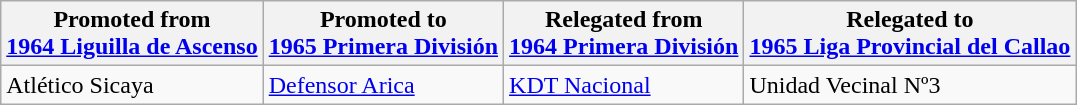<table class="wikitable">
<tr>
<th>Promoted from<br><a href='#'>1964 Liguilla de Ascenso</a></th>
<th>Promoted to<br><a href='#'>1965 Primera División</a></th>
<th>Relegated from<br><a href='#'>1964 Primera División</a></th>
<th>Relegated to<br><a href='#'>1965 Liga Provincial del Callao</a></th>
</tr>
<tr>
<td> Atlético Sicaya </td>
<td> <a href='#'>Defensor Arica</a> </td>
<td> <a href='#'>KDT Nacional</a> </td>
<td> Unidad Vecinal Nº3 </td>
</tr>
</table>
